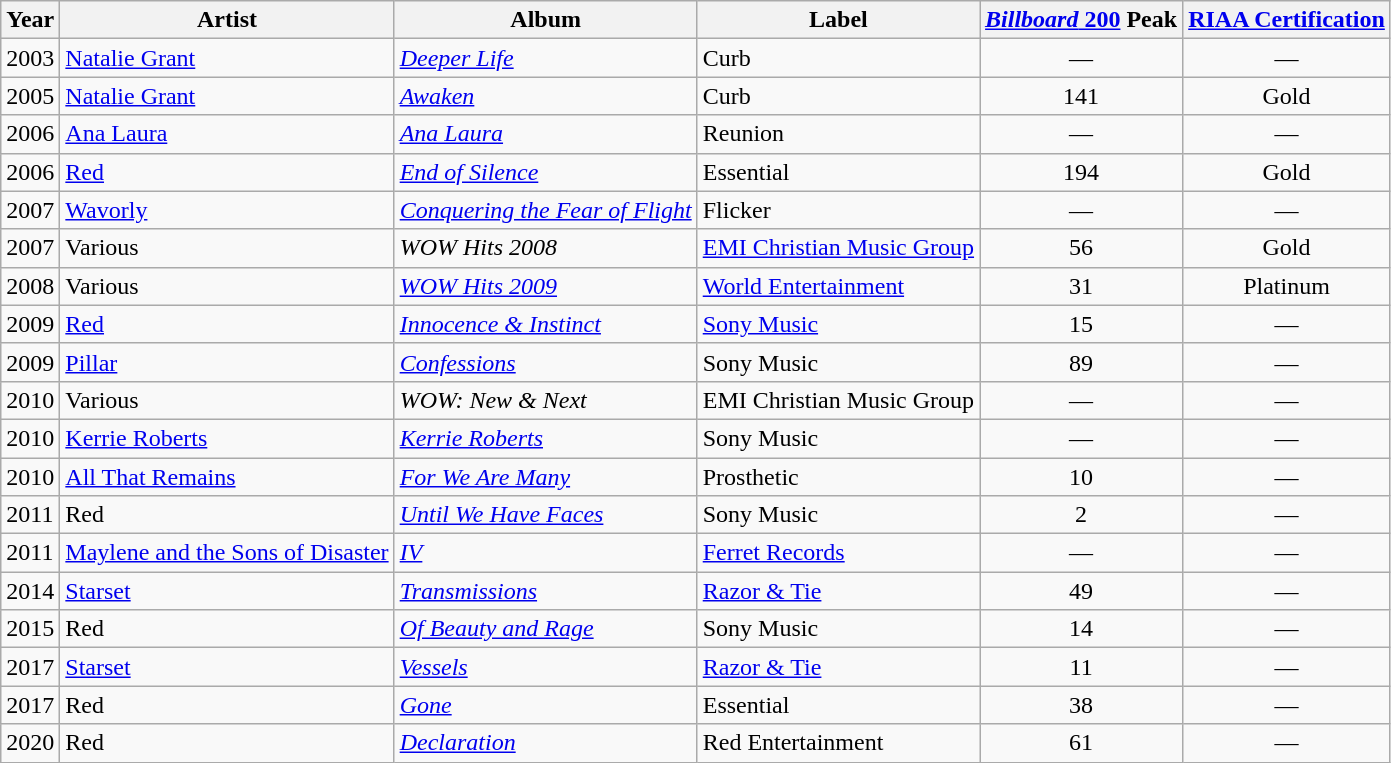<table class="wikitable">
<tr>
<th style="text-align:center;">Year</th>
<th style="text-align:center;">Artist</th>
<th style="text-align:center;">Album</th>
<th style="text-align:center;">Label</th>
<th style="text-align:center;"><a href='#'><em>Billboard</em> 200</a> Peak</th>
<th style="text-align:center;"><a href='#'>RIAA Certification</a></th>
</tr>
<tr>
<td align="left">2003</td>
<td align="left"><a href='#'>Natalie Grant</a></td>
<td align="left"><em><a href='#'>Deeper Life</a></em></td>
<td align="left">Curb</td>
<td style="text-align:center;">—</td>
<td style="text-align:center;">—</td>
</tr>
<tr>
<td align="left">2005</td>
<td align="left"><a href='#'>Natalie Grant</a></td>
<td align="left"><em><a href='#'>Awaken</a></em></td>
<td align="left">Curb</td>
<td style="text-align:center;">141</td>
<td style="text-align:center;">Gold</td>
</tr>
<tr>
<td align="left">2006</td>
<td align="left"><a href='#'>Ana Laura</a></td>
<td align="left"><em><a href='#'>Ana Laura</a></em></td>
<td align="left">Reunion</td>
<td style="text-align:center;">—</td>
<td style="text-align:center;">—</td>
</tr>
<tr>
<td align="left">2006</td>
<td align="left"><a href='#'>Red</a></td>
<td align="left"><em><a href='#'>End of Silence</a></em></td>
<td align="left">Essential</td>
<td style="text-align:center;">194</td>
<td style="text-align:center;">Gold</td>
</tr>
<tr>
<td align="left">2007</td>
<td align="left"><a href='#'>Wavorly</a></td>
<td align="left"><em><a href='#'>Conquering the Fear of Flight</a></em></td>
<td align="left">Flicker</td>
<td style="text-align:center;">—</td>
<td style="text-align:center;">—</td>
</tr>
<tr>
<td align="left">2007</td>
<td align="left">Various</td>
<td align="left"><em>WOW Hits 2008</em></td>
<td align="left"><a href='#'>EMI Christian Music Group</a></td>
<td style="text-align:center;">56</td>
<td style="text-align:center;">Gold</td>
</tr>
<tr>
<td align="left">2008</td>
<td align="left">Various</td>
<td align="left"><em><a href='#'>WOW Hits 2009</a></em></td>
<td align="left"><a href='#'>World Entertainment</a></td>
<td style="text-align:center;">31</td>
<td style="text-align:center;">Platinum</td>
</tr>
<tr>
<td align="left">2009</td>
<td align="left"><a href='#'>Red</a></td>
<td align="left"><em><a href='#'>Innocence & Instinct</a></em></td>
<td align="left"><a href='#'>Sony Music</a></td>
<td style="text-align:center;">15</td>
<td style="text-align:center;">—</td>
</tr>
<tr>
<td align="left">2009</td>
<td align="left"><a href='#'>Pillar</a></td>
<td align="left"><em><a href='#'>Confessions</a></em></td>
<td align="left">Sony Music</td>
<td style="text-align:center;">89</td>
<td style="text-align:center;">—</td>
</tr>
<tr>
<td align="left">2010</td>
<td align="left">Various</td>
<td align="left"><em>WOW: New & Next</em></td>
<td align="left">EMI Christian Music Group</td>
<td style="text-align:center;">—</td>
<td style="text-align:center;">—</td>
</tr>
<tr>
<td align="left">2010</td>
<td align="left"><a href='#'>Kerrie Roberts</a></td>
<td align="left"><em><a href='#'>Kerrie Roberts</a></em></td>
<td align="left">Sony Music</td>
<td style="text-align:center;">—</td>
<td style="text-align:center;">—</td>
</tr>
<tr>
<td align="left">2010</td>
<td align="left"><a href='#'>All That Remains</a></td>
<td align="left"><em><a href='#'>For We Are Many</a></em></td>
<td align="left">Prosthetic</td>
<td style="text-align:center;">10</td>
<td style="text-align:center;">—</td>
</tr>
<tr>
<td align="left">2011</td>
<td align="left">Red</td>
<td align="left"><em><a href='#'>Until We Have Faces</a></em></td>
<td align="left">Sony Music</td>
<td style="text-align:center;">2</td>
<td style="text-align:center;">—</td>
</tr>
<tr>
<td align="left">2011</td>
<td align="left"><a href='#'>Maylene and the Sons of Disaster</a></td>
<td align="left"><em><a href='#'>IV</a></em></td>
<td align="left"><a href='#'>Ferret Records</a></td>
<td style="text-align:center;">—</td>
<td style="text-align:center;">—</td>
</tr>
<tr>
<td align="left">2014</td>
<td align="left"><a href='#'>Starset</a></td>
<td align="left"><em><a href='#'>Transmissions</a></em></td>
<td align="left"><a href='#'>Razor & Tie</a></td>
<td style="text-align:center;">49</td>
<td style="text-align:center;">—</td>
</tr>
<tr>
<td align="left">2015</td>
<td align="left">Red</td>
<td align="left"><em><a href='#'>Of Beauty and Rage</a></em></td>
<td align="left">Sony Music</td>
<td style="text-align:center;">14</td>
<td style="text-align:center;">—</td>
</tr>
<tr>
<td align="left">2017</td>
<td align="left"><a href='#'>Starset</a></td>
<td align="left"><em><a href='#'>Vessels</a></em></td>
<td align="left"><a href='#'>Razor & Tie</a></td>
<td style="text-align:center;">11</td>
<td style="text-align:center;">—</td>
</tr>
<tr>
<td align="left">2017</td>
<td align="left">Red</td>
<td align="left"><em><a href='#'>Gone</a></em></td>
<td align="left">Essential</td>
<td style="text-align:center;">38</td>
<td style="text-align:center;">—</td>
</tr>
<tr>
<td align="left">2020</td>
<td align="left">Red</td>
<td align="left"><em><a href='#'>Declaration</a></em></td>
<td align="left">Red Entertainment</td>
<td style="text-align:center;">61</td>
<td style="text-align:center;">—</td>
</tr>
</table>
